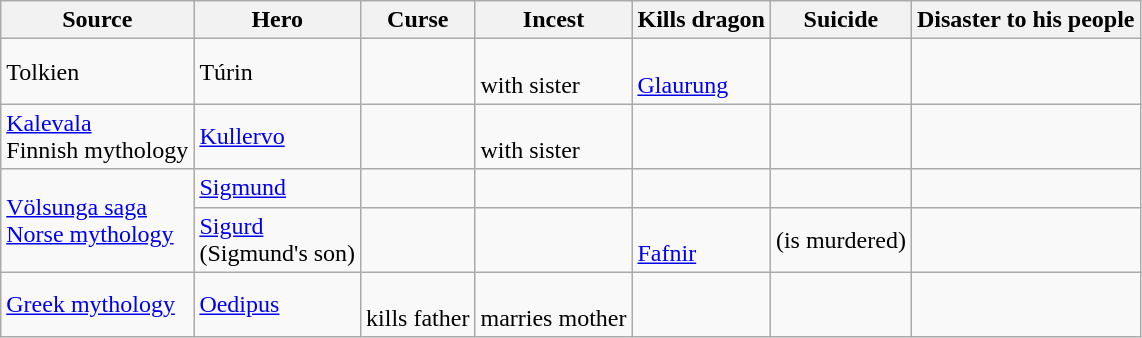<table class="wikitable">
<tr>
<th>Source</th>
<th>Hero</th>
<th>Curse</th>
<th>Incest</th>
<th>Kills dragon</th>
<th>Suicide</th>
<th>Disaster to his people</th>
</tr>
<tr>
<td>Tolkien</td>
<td>Túrin</td>
<td></td>
<td><br>with sister</td>
<td><br><a href='#'>Glaurung</a></td>
<td></td>
<td></td>
</tr>
<tr>
<td><a href='#'>Kalevala</a><br>Finnish mythology</td>
<td><a href='#'>Kullervo</a></td>
<td></td>
<td><br>with sister</td>
<td></td>
<td></td>
<td></td>
</tr>
<tr>
<td rowspan=2><a href='#'>Völsunga saga</a><br><a href='#'>Norse mythology</a></td>
<td><a href='#'>Sigmund</a></td>
<td></td>
<td></td>
<td></td>
<td></td>
<td></td>
</tr>
<tr>
<td><a href='#'>Sigurd</a><br>(Sigmund's son)</td>
<td></td>
<td></td>
<td><br><a href='#'>Fafnir</a></td>
<td>(is murdered)</td>
<td></td>
</tr>
<tr>
<td><a href='#'>Greek mythology</a></td>
<td><a href='#'>Oedipus</a></td>
<td><br>kills father</td>
<td><br>marries mother</td>
<td></td>
<td></td>
<td></td>
</tr>
</table>
